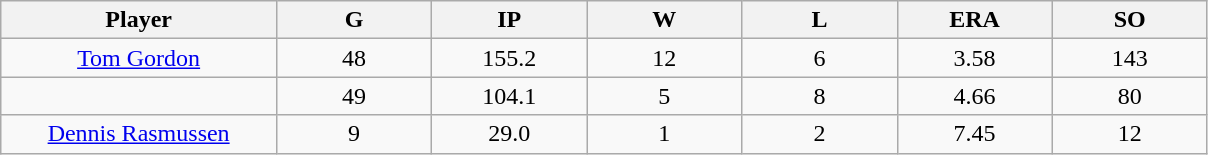<table class="wikitable sortable">
<tr>
<th bgcolor="#DDDDFF" width="16%">Player</th>
<th bgcolor="#DDDDFF" width="9%">G</th>
<th bgcolor="#DDDDFF" width="9%">IP</th>
<th bgcolor="#DDDDFF" width="9%">W</th>
<th bgcolor="#DDDDFF" width="9%">L</th>
<th bgcolor="#DDDDFF" width="9%">ERA</th>
<th bgcolor="#DDDDFF" width="9%">SO</th>
</tr>
<tr align="center">
<td><a href='#'>Tom Gordon</a></td>
<td>48</td>
<td>155.2</td>
<td>12</td>
<td>6</td>
<td>3.58</td>
<td>143</td>
</tr>
<tr align=center>
<td></td>
<td>49</td>
<td>104.1</td>
<td>5</td>
<td>8</td>
<td>4.66</td>
<td>80</td>
</tr>
<tr align="center">
<td><a href='#'>Dennis Rasmussen</a></td>
<td>9</td>
<td>29.0</td>
<td>1</td>
<td>2</td>
<td>7.45</td>
<td>12</td>
</tr>
</table>
